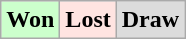<table class="wikitable">
<tr>
<td bgcolor=#ccffcc><strong>Won</strong></td>
<td bgcolor="FFE4E1"><strong>Lost</strong></td>
<td bgcolor=DCDCDC><strong>Draw</strong></td>
</tr>
</table>
